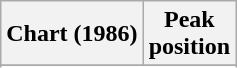<table class="wikitable sortable plainrowheaders">
<tr>
<th>Chart (1986)</th>
<th>Peak<br>position</th>
</tr>
<tr>
</tr>
<tr>
</tr>
</table>
